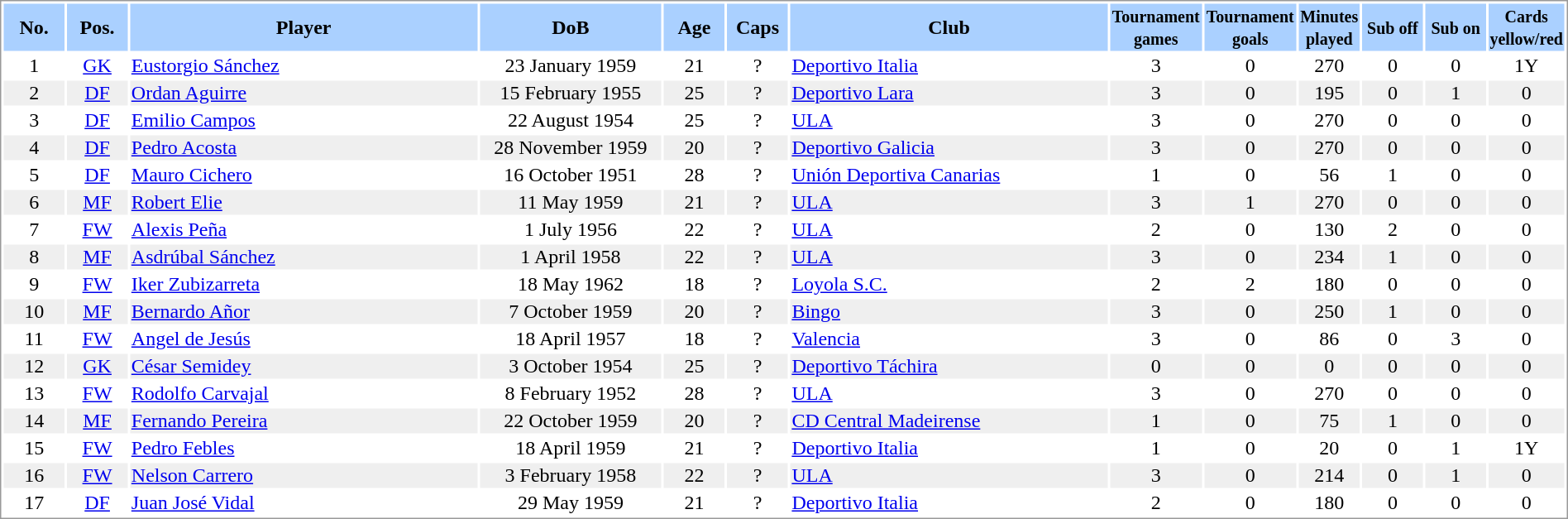<table border="0" width="100%" style="border: 1px solid #999; background-color:#FFFFFF; text-align:center">
<tr align="center" bgcolor="#AAD0FF">
<th width=4%>No.</th>
<th width=4%>Pos.</th>
<th width=23%>Player</th>
<th width=12%>DoB</th>
<th width=4%>Age</th>
<th width=4%>Caps</th>
<th width=21%>Club</th>
<th width=6%><small>Tournament<br>games</small></th>
<th width=6%><small>Tournament<br>goals</small></th>
<th width=4%><small>Minutes<br>played</small></th>
<th width=4%><small>Sub off</small></th>
<th width=4%><small>Sub on</small></th>
<th width=4%><small>Cards<br>yellow/red</small></th>
</tr>
<tr>
<td>1</td>
<td><a href='#'>GK</a></td>
<td align="left"><a href='#'>Eustorgio Sánchez</a></td>
<td>23 January 1959</td>
<td>21</td>
<td>?</td>
<td align="left"> <a href='#'>Deportivo Italia</a></td>
<td>3</td>
<td>0</td>
<td>270</td>
<td>0</td>
<td>0</td>
<td>1Y</td>
</tr>
<tr bgcolor="#EFEFEF">
<td>2</td>
<td><a href='#'>DF</a></td>
<td align="left"><a href='#'>Ordan Aguirre</a></td>
<td>15 February 1955</td>
<td>25</td>
<td>?</td>
<td align="left"> <a href='#'>Deportivo Lara</a></td>
<td>3</td>
<td>0</td>
<td>195</td>
<td>0</td>
<td>1</td>
<td>0</td>
</tr>
<tr>
<td>3</td>
<td><a href='#'>DF</a></td>
<td align="left"><a href='#'>Emilio Campos</a></td>
<td>22 August 1954</td>
<td>25</td>
<td>?</td>
<td align="left"> <a href='#'>ULA</a></td>
<td>3</td>
<td>0</td>
<td>270</td>
<td>0</td>
<td>0</td>
<td>0</td>
</tr>
<tr bgcolor="#EFEFEF">
<td>4</td>
<td><a href='#'>DF</a></td>
<td align="left"><a href='#'>Pedro Acosta</a></td>
<td>28 November 1959</td>
<td>20</td>
<td>?</td>
<td align="left"> <a href='#'>Deportivo Galicia</a></td>
<td>3</td>
<td>0</td>
<td>270</td>
<td>0</td>
<td>0</td>
<td>0</td>
</tr>
<tr>
<td>5</td>
<td><a href='#'>DF</a></td>
<td align="left"><a href='#'>Mauro Cichero</a></td>
<td>16 October 1951</td>
<td>28</td>
<td>?</td>
<td align="left"> <a href='#'>Unión Deportiva Canarias</a></td>
<td>1</td>
<td>0</td>
<td>56</td>
<td>1</td>
<td>0</td>
<td>0</td>
</tr>
<tr bgcolor="#EFEFEF">
<td>6</td>
<td><a href='#'>MF</a></td>
<td align="left"><a href='#'>Robert Elie</a></td>
<td>11 May 1959</td>
<td>21</td>
<td>?</td>
<td align="left"> <a href='#'>ULA</a></td>
<td>3</td>
<td>1</td>
<td>270</td>
<td>0</td>
<td>0</td>
<td>0</td>
</tr>
<tr>
<td>7</td>
<td><a href='#'>FW</a></td>
<td align="left"><a href='#'>Alexis Peña</a></td>
<td>1 July 1956</td>
<td>22</td>
<td>?</td>
<td align="left"> <a href='#'>ULA</a></td>
<td>2</td>
<td>0</td>
<td>130</td>
<td>2</td>
<td>0</td>
<td>0</td>
</tr>
<tr bgcolor="#EFEFEF">
<td>8</td>
<td><a href='#'>MF</a></td>
<td align="left"><a href='#'>Asdrúbal Sánchez</a></td>
<td>1 April 1958</td>
<td>22</td>
<td>?</td>
<td align="left"> <a href='#'>ULA</a></td>
<td>3</td>
<td>0</td>
<td>234</td>
<td>1</td>
<td>0</td>
<td>0</td>
</tr>
<tr>
<td>9</td>
<td><a href='#'>FW</a></td>
<td align="left"><a href='#'>Iker Zubizarreta</a></td>
<td>18 May 1962</td>
<td>18</td>
<td>?</td>
<td align="left"> <a href='#'>Loyola S.C.</a></td>
<td>2</td>
<td>2</td>
<td>180</td>
<td>0</td>
<td>0</td>
<td>0</td>
</tr>
<tr bgcolor="#EFEFEF">
<td>10</td>
<td><a href='#'>MF</a></td>
<td align="left"><a href='#'>Bernardo Añor</a></td>
<td>7 October 1959</td>
<td>20</td>
<td>?</td>
<td align="left"> <a href='#'>Bingo</a></td>
<td>3</td>
<td>0</td>
<td>250</td>
<td>1</td>
<td>0</td>
<td>0</td>
</tr>
<tr>
<td>11</td>
<td><a href='#'>FW</a></td>
<td align="left"><a href='#'>Angel de Jesús</a></td>
<td>18 April 1957</td>
<td>18</td>
<td>?</td>
<td align="left"> <a href='#'>Valencia</a></td>
<td>3</td>
<td>0</td>
<td>86</td>
<td>0</td>
<td>3</td>
<td>0</td>
</tr>
<tr bgcolor="#EFEFEF">
<td>12</td>
<td><a href='#'>GK</a></td>
<td align="left"><a href='#'>César Semidey</a></td>
<td>3 October 1954</td>
<td>25</td>
<td>?</td>
<td align="left"> <a href='#'>Deportivo Táchira</a></td>
<td>0</td>
<td>0</td>
<td>0</td>
<td>0</td>
<td>0</td>
<td>0</td>
</tr>
<tr>
<td>13</td>
<td><a href='#'>FW</a></td>
<td align="left"><a href='#'>Rodolfo Carvajal</a></td>
<td>8 February 1952</td>
<td>28</td>
<td>?</td>
<td align="left"> <a href='#'>ULA</a></td>
<td>3</td>
<td>0</td>
<td>270</td>
<td>0</td>
<td>0</td>
<td>0</td>
</tr>
<tr bgcolor="#EFEFEF">
<td>14</td>
<td><a href='#'>MF</a></td>
<td align="left"><a href='#'>Fernando Pereira</a></td>
<td>22 October 1959</td>
<td>20</td>
<td>?</td>
<td align="left"> <a href='#'>CD Central Madeirense</a></td>
<td>1</td>
<td>0</td>
<td>75</td>
<td>1</td>
<td>0</td>
<td>0</td>
</tr>
<tr>
<td>15</td>
<td><a href='#'>FW</a></td>
<td align="left"><a href='#'>Pedro Febles</a></td>
<td>18 April 1959</td>
<td>21</td>
<td>?</td>
<td align="left"> <a href='#'>Deportivo Italia</a></td>
<td>1</td>
<td>0</td>
<td>20</td>
<td>0</td>
<td>1</td>
<td>1Y</td>
</tr>
<tr bgcolor="#EFEFEF">
<td>16</td>
<td><a href='#'>FW</a></td>
<td align="left"><a href='#'>Nelson Carrero</a></td>
<td>3 February 1958</td>
<td>22</td>
<td>?</td>
<td align="left"> <a href='#'>ULA</a></td>
<td>3</td>
<td>0</td>
<td>214</td>
<td>0</td>
<td>1</td>
<td>0</td>
</tr>
<tr>
<td>17</td>
<td><a href='#'>DF</a></td>
<td align="left"><a href='#'>Juan José Vidal</a></td>
<td>29 May 1959</td>
<td>21</td>
<td>?</td>
<td align="left"> <a href='#'>Deportivo Italia</a></td>
<td>2</td>
<td>0</td>
<td>180</td>
<td>0</td>
<td>0</td>
<td>0</td>
</tr>
</table>
